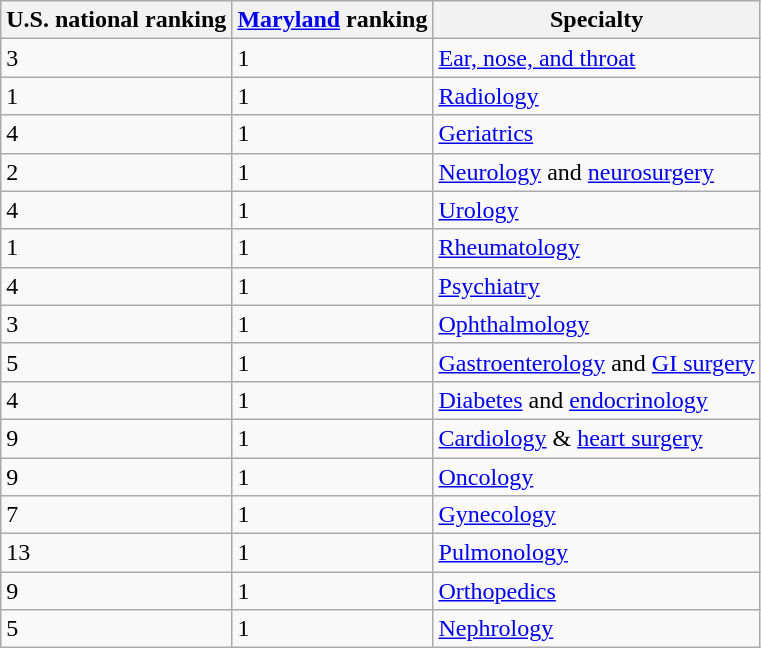<table class="wikitable">
<tr>
<th>U.S. national ranking</th>
<th><a href='#'>Maryland</a> ranking</th>
<th>Specialty</th>
</tr>
<tr>
<td>3</td>
<td>1</td>
<td><a href='#'>Ear, nose, and throat</a></td>
</tr>
<tr>
<td>1</td>
<td>1</td>
<td><a href='#'>Radiology</a></td>
</tr>
<tr>
<td>4</td>
<td>1</td>
<td><a href='#'>Geriatrics</a></td>
</tr>
<tr>
<td>2</td>
<td>1</td>
<td><a href='#'>Neurology</a> and <a href='#'>neurosurgery</a></td>
</tr>
<tr>
<td>4</td>
<td>1</td>
<td><a href='#'>Urology</a></td>
</tr>
<tr>
<td>1</td>
<td>1</td>
<td><a href='#'>Rheumatology</a></td>
</tr>
<tr>
<td>4</td>
<td>1</td>
<td><a href='#'>Psychiatry</a></td>
</tr>
<tr>
<td>3</td>
<td>1</td>
<td><a href='#'>Ophthalmology</a></td>
</tr>
<tr>
<td>5</td>
<td>1</td>
<td><a href='#'>Gastroenterology</a> and <a href='#'>GI surgery</a></td>
</tr>
<tr>
<td>4</td>
<td>1</td>
<td><a href='#'>Diabetes</a> and <a href='#'>endocrinology</a></td>
</tr>
<tr>
<td>9</td>
<td>1</td>
<td><a href='#'>Cardiology</a> & <a href='#'>heart surgery</a></td>
</tr>
<tr>
<td>9</td>
<td>1</td>
<td><a href='#'>Oncology</a></td>
</tr>
<tr>
<td>7</td>
<td>1</td>
<td><a href='#'>Gynecology</a></td>
</tr>
<tr>
<td>13</td>
<td>1</td>
<td><a href='#'>Pulmonology</a></td>
</tr>
<tr>
<td>9</td>
<td>1</td>
<td><a href='#'>Orthopedics</a></td>
</tr>
<tr>
<td>5</td>
<td>1</td>
<td><a href='#'>Nephrology</a></td>
</tr>
</table>
